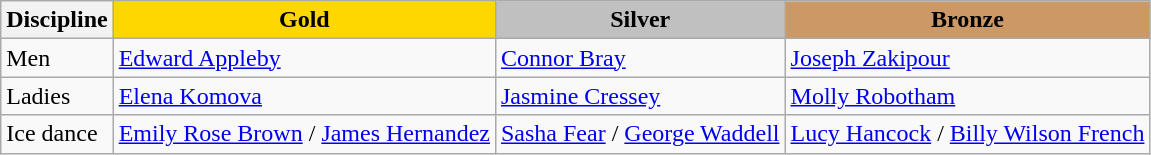<table class="wikitable">
<tr>
<th>Discipline</th>
<td align=center bgcolor=gold><strong>Gold</strong></td>
<td align=center bgcolor=silver><strong>Silver</strong></td>
<td align=center bgcolor=cc9966><strong>Bronze</strong></td>
</tr>
<tr>
<td>Men</td>
<td><a href='#'>Edward Appleby</a></td>
<td><a href='#'>Connor Bray</a></td>
<td><a href='#'>Joseph Zakipour</a></td>
</tr>
<tr>
<td>Ladies</td>
<td><a href='#'>Elena Komova</a></td>
<td><a href='#'>Jasmine Cressey</a></td>
<td><a href='#'>Molly Robotham</a></td>
</tr>
<tr>
<td>Ice dance</td>
<td><a href='#'>Emily Rose Brown</a> / <a href='#'>James Hernandez</a></td>
<td><a href='#'>Sasha Fear</a> / <a href='#'>George Waddell</a></td>
<td><a href='#'>Lucy Hancock</a> / <a href='#'>Billy Wilson French</a></td>
</tr>
</table>
